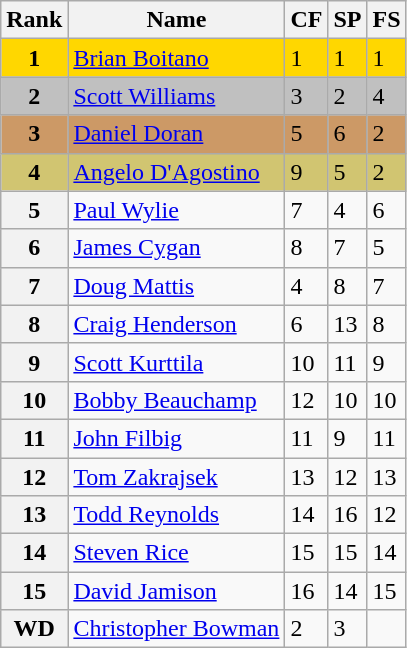<table class="wikitable">
<tr>
<th>Rank</th>
<th>Name</th>
<th>CF</th>
<th>SP</th>
<th>FS</th>
</tr>
<tr bgcolor="gold">
<td align="center"><strong>1</strong></td>
<td><a href='#'>Brian Boitano</a></td>
<td>1</td>
<td>1</td>
<td>1</td>
</tr>
<tr bgcolor="silver">
<td align="center"><strong>2</strong></td>
<td><a href='#'>Scott Williams</a></td>
<td>3</td>
<td>2</td>
<td>4</td>
</tr>
<tr bgcolor="cc9966">
<td align="center"><strong>3</strong></td>
<td><a href='#'>Daniel Doran</a></td>
<td>5</td>
<td>6</td>
<td>2</td>
</tr>
<tr bgcolor="#d1c571">
<td align="center"><strong>4</strong></td>
<td><a href='#'>Angelo D'Agostino</a></td>
<td>9</td>
<td>5</td>
<td>2</td>
</tr>
<tr>
<th>5</th>
<td><a href='#'>Paul Wylie</a></td>
<td>7</td>
<td>4</td>
<td>6</td>
</tr>
<tr>
<th>6</th>
<td><a href='#'>James Cygan</a></td>
<td>8</td>
<td>7</td>
<td>5</td>
</tr>
<tr>
<th>7</th>
<td><a href='#'>Doug Mattis</a></td>
<td>4</td>
<td>8</td>
<td>7</td>
</tr>
<tr>
<th>8</th>
<td><a href='#'>Craig Henderson</a></td>
<td>6</td>
<td>13</td>
<td>8</td>
</tr>
<tr>
<th>9</th>
<td><a href='#'>Scott Kurttila</a></td>
<td>10</td>
<td>11</td>
<td>9</td>
</tr>
<tr>
<th>10</th>
<td><a href='#'>Bobby Beauchamp</a></td>
<td>12</td>
<td>10</td>
<td>10</td>
</tr>
<tr>
<th>11</th>
<td><a href='#'>John Filbig</a></td>
<td>11</td>
<td>9</td>
<td>11</td>
</tr>
<tr>
<th>12</th>
<td><a href='#'>Tom Zakrajsek</a></td>
<td>13</td>
<td>12</td>
<td>13</td>
</tr>
<tr>
<th>13</th>
<td><a href='#'>Todd Reynolds</a></td>
<td>14</td>
<td>16</td>
<td>12</td>
</tr>
<tr>
<th>14</th>
<td><a href='#'>Steven Rice</a></td>
<td>15</td>
<td>15</td>
<td>14</td>
</tr>
<tr>
<th>15</th>
<td><a href='#'>David Jamison</a></td>
<td>16</td>
<td>14</td>
<td>15</td>
</tr>
<tr>
<th>WD</th>
<td><a href='#'>Christopher Bowman</a></td>
<td>2</td>
<td>3</td>
<td></td>
</tr>
</table>
